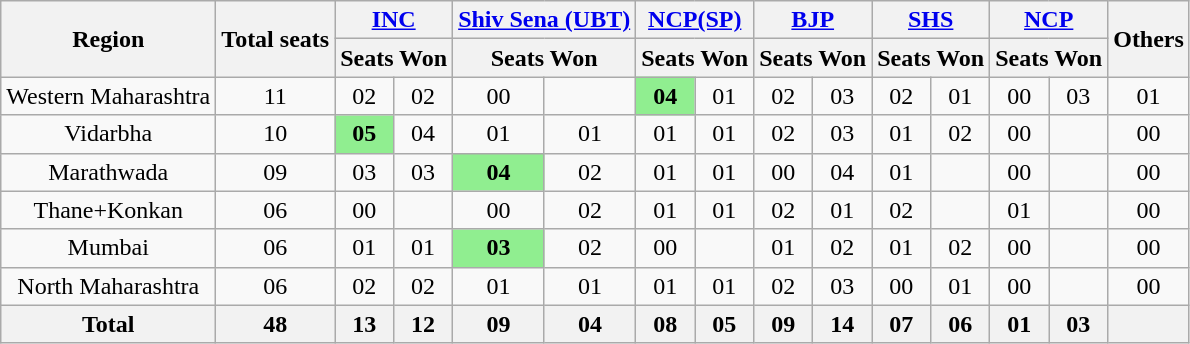<table class="wikitable" style="text-align:center;">
<tr>
<th rowspan="2">Region</th>
<th rowspan="2">Total seats</th>
<th colspan="2"><a href='#'>INC</a></th>
<th colspan="2"><a href='#'>Shiv Sena (UBT)</a></th>
<th colspan="2"><a href='#'>NCP(SP)</a></th>
<th colspan="2"><a href='#'>BJP</a></th>
<th colspan="2"><a href='#'>SHS</a></th>
<th colspan="2"><a href='#'>NCP</a></th>
<th rowspan="2">Others</th>
</tr>
<tr>
<th colspan="2">Seats Won</th>
<th colspan="2">Seats Won</th>
<th colspan="2">Seats Won</th>
<th colspan="2">Seats Won</th>
<th colspan="2">Seats Won</th>
<th colspan="2">Seats Won</th>
</tr>
<tr>
<td>Western Maharashtra</td>
<td>11</td>
<td>02</td>
<td> 02</td>
<td>00</td>
<td></td>
<td style="background:lightgreen;"><strong>04</strong></td>
<td> 01</td>
<td>02</td>
<td> 03</td>
<td>02</td>
<td> 01</td>
<td>00</td>
<td> 03</td>
<td>01</td>
</tr>
<tr>
<td>Vidarbha</td>
<td>10</td>
<td style="background:lightgreen;"><strong>05</strong></td>
<td> 04</td>
<td>01</td>
<td> 01</td>
<td>01</td>
<td> 01</td>
<td>02</td>
<td> 03</td>
<td>01</td>
<td> 02</td>
<td>00</td>
<td></td>
<td>00</td>
</tr>
<tr>
<td>Marathwada</td>
<td>09</td>
<td>03</td>
<td> 03</td>
<td style="background:lightgreen;"><strong>04</strong></td>
<td> 02</td>
<td>01</td>
<td> 01</td>
<td>00</td>
<td> 04</td>
<td>01</td>
<td></td>
<td>00</td>
<td></td>
<td>00</td>
</tr>
<tr>
<td>Thane+Konkan</td>
<td>06</td>
<td>00</td>
<td></td>
<td>00</td>
<td> 02</td>
<td>01</td>
<td> 01</td>
<td>02</td>
<td> 01</td>
<td>02</td>
<td></td>
<td>01</td>
<td></td>
<td>00</td>
</tr>
<tr>
<td>Mumbai</td>
<td>06</td>
<td>01</td>
<td> 01</td>
<td style="background:lightgreen;"><strong>03</strong></td>
<td> 02</td>
<td>00</td>
<td></td>
<td>01</td>
<td> 02</td>
<td>01</td>
<td> 02</td>
<td>00</td>
<td></td>
<td>00</td>
</tr>
<tr>
<td>North Maharashtra</td>
<td>06</td>
<td>02</td>
<td> 02</td>
<td>01</td>
<td> 01</td>
<td>01</td>
<td> 01</td>
<td>02</td>
<td> 03</td>
<td>00</td>
<td> 01</td>
<td>00</td>
<td></td>
<td>00</td>
</tr>
<tr>
<th><strong>Total</strong></th>
<th><strong>48</strong></th>
<th>13</th>
<th> 12</th>
<th>09</th>
<th> 04</th>
<th>08</th>
<th> 05</th>
<th>09</th>
<th> 14</th>
<th>07</th>
<th> 06</th>
<th>01</th>
<th> 03</th>
<th></th>
</tr>
</table>
